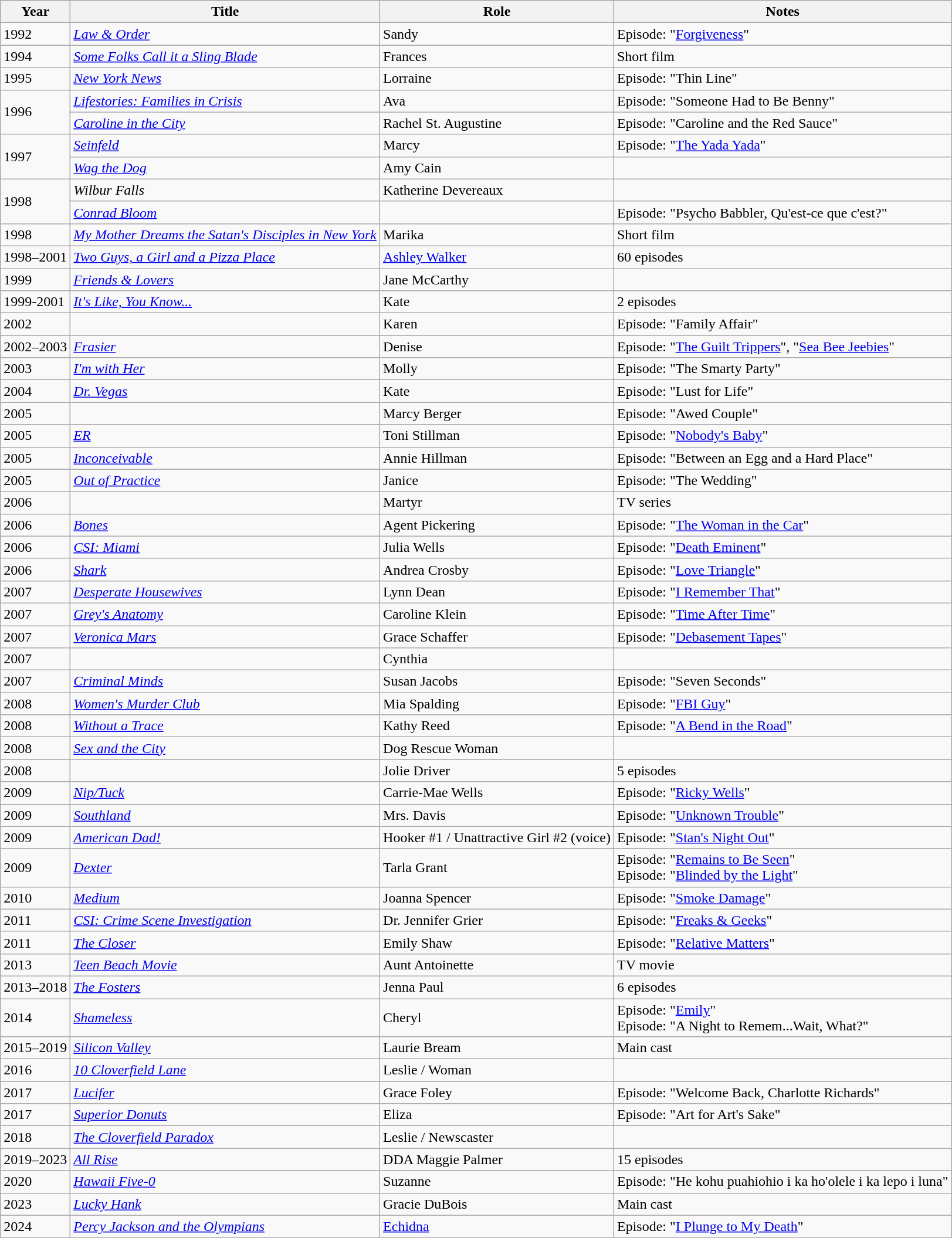<table class="wikitable sortable">
<tr>
<th>Year</th>
<th>Title</th>
<th>Role</th>
<th class="unsortable">Notes</th>
</tr>
<tr>
<td>1992</td>
<td><em><a href='#'>Law & Order</a></em></td>
<td>Sandy</td>
<td>Episode: "<a href='#'>Forgiveness</a>"</td>
</tr>
<tr>
<td>1994</td>
<td><em><a href='#'>Some Folks Call it a Sling Blade</a></em></td>
<td>Frances</td>
<td>Short film</td>
</tr>
<tr>
<td>1995</td>
<td><em><a href='#'>New York News</a></em></td>
<td>Lorraine</td>
<td>Episode: "Thin Line"</td>
</tr>
<tr>
<td rowspan="2">1996</td>
<td><em><a href='#'>Lifestories: Families in Crisis</a></em></td>
<td>Ava</td>
<td>Episode: "Someone Had to Be Benny"</td>
</tr>
<tr>
<td><em><a href='#'>Caroline in the City</a></em></td>
<td>Rachel St. Augustine</td>
<td>Episode: "Caroline and the Red Sauce"</td>
</tr>
<tr>
<td rowspan="2">1997</td>
<td><em><a href='#'>Seinfeld</a></em></td>
<td>Marcy</td>
<td>Episode: "<a href='#'>The Yada Yada</a>"</td>
</tr>
<tr>
<td><em><a href='#'>Wag the Dog</a></em></td>
<td>Amy Cain</td>
<td></td>
</tr>
<tr>
<td rowspan="2">1998</td>
<td><em>Wilbur Falls</em></td>
<td>Katherine Devereaux</td>
<td></td>
</tr>
<tr>
<td><em><a href='#'>Conrad Bloom</a></em></td>
<td></td>
<td>Episode: "Psycho Babbler, Qu'est-ce que c'est?"</td>
</tr>
<tr>
<td>1998</td>
<td><em><a href='#'>My Mother Dreams the Satan's Disciples in New York</a></em></td>
<td>Marika</td>
<td>Short film</td>
</tr>
<tr>
<td>1998–2001</td>
<td><em><a href='#'>Two Guys, a Girl and a Pizza Place</a></em></td>
<td><a href='#'>Ashley Walker</a></td>
<td>60 episodes</td>
</tr>
<tr>
<td>1999</td>
<td><em><a href='#'>Friends & Lovers</a></em></td>
<td>Jane McCarthy</td>
<td></td>
</tr>
<tr>
<td>1999-2001</td>
<td><em><a href='#'>It's Like, You Know...</a></em></td>
<td>Kate</td>
<td>2 episodes</td>
</tr>
<tr>
<td>2002</td>
<td><em></em></td>
<td>Karen</td>
<td>Episode: "Family Affair"</td>
</tr>
<tr>
<td>2002–2003</td>
<td><em><a href='#'>Frasier</a></em></td>
<td>Denise</td>
<td>Episode: "<a href='#'>The Guilt Trippers</a>", "<a href='#'>Sea Bee Jeebies</a>"</td>
</tr>
<tr>
<td>2003</td>
<td><em><a href='#'>I'm with Her</a></em></td>
<td>Molly</td>
<td>Episode: "The Smarty Party"</td>
</tr>
<tr>
<td>2004</td>
<td><em><a href='#'>Dr. Vegas</a></em></td>
<td>Kate</td>
<td>Episode: "Lust for Life"</td>
</tr>
<tr>
<td>2005</td>
<td><em></em></td>
<td>Marcy Berger</td>
<td>Episode: "Awed Couple"</td>
</tr>
<tr>
<td>2005</td>
<td><em><a href='#'>ER</a></em></td>
<td>Toni Stillman</td>
<td>Episode: "<a href='#'>Nobody's Baby</a>"</td>
</tr>
<tr>
<td>2005</td>
<td><em><a href='#'>Inconceivable</a></em></td>
<td>Annie Hillman</td>
<td>Episode: "Between an Egg and a Hard Place"</td>
</tr>
<tr>
<td>2005</td>
<td><em><a href='#'>Out of Practice</a></em></td>
<td>Janice</td>
<td>Episode: "The Wedding"</td>
</tr>
<tr>
<td>2006</td>
<td><em></em></td>
<td>Martyr</td>
<td>TV series</td>
</tr>
<tr>
<td>2006</td>
<td><em><a href='#'>Bones</a></em></td>
<td>Agent Pickering</td>
<td>Episode: "<a href='#'>The Woman in the Car</a>"</td>
</tr>
<tr>
<td>2006</td>
<td><em><a href='#'>CSI: Miami</a></em></td>
<td>Julia Wells</td>
<td>Episode: "<a href='#'>Death Eminent</a>"</td>
</tr>
<tr>
<td>2006</td>
<td><em><a href='#'>Shark</a></em></td>
<td>Andrea Crosby</td>
<td>Episode: "<a href='#'>Love Triangle</a>"</td>
</tr>
<tr>
<td>2007</td>
<td><em><a href='#'>Desperate Housewives</a></em></td>
<td>Lynn Dean</td>
<td>Episode: "<a href='#'>I Remember That</a>"</td>
</tr>
<tr>
<td>2007</td>
<td><em><a href='#'>Grey's Anatomy</a></em></td>
<td>Caroline Klein</td>
<td>Episode: "<a href='#'>Time After Time</a>"</td>
</tr>
<tr>
<td>2007</td>
<td><em><a href='#'>Veronica Mars</a></em></td>
<td>Grace Schaffer</td>
<td>Episode: "<a href='#'>Debasement Tapes</a>"</td>
</tr>
<tr>
<td>2007</td>
<td><em></em></td>
<td>Cynthia</td>
<td></td>
</tr>
<tr>
<td>2007</td>
<td><em><a href='#'>Criminal Minds</a></em></td>
<td>Susan Jacobs</td>
<td>Episode: "Seven Seconds"</td>
</tr>
<tr>
<td>2008</td>
<td><em><a href='#'>Women's Murder Club</a></em></td>
<td>Mia Spalding</td>
<td>Episode: "<a href='#'>FBI Guy</a>"</td>
</tr>
<tr>
<td>2008</td>
<td><em><a href='#'>Without a Trace</a></em></td>
<td>Kathy Reed</td>
<td>Episode: "<a href='#'>A Bend in the Road</a>"</td>
</tr>
<tr>
<td>2008</td>
<td><em><a href='#'>Sex and the City</a></em></td>
<td>Dog Rescue Woman</td>
<td></td>
</tr>
<tr>
<td>2008</td>
<td><em></em></td>
<td>Jolie Driver</td>
<td>5 episodes</td>
</tr>
<tr>
<td>2009</td>
<td><em><a href='#'>Nip/Tuck</a></em></td>
<td>Carrie-Mae Wells</td>
<td>Episode: "<a href='#'>Ricky Wells</a>"</td>
</tr>
<tr>
<td>2009</td>
<td><em><a href='#'>Southland</a></em></td>
<td>Mrs. Davis</td>
<td>Episode: "<a href='#'>Unknown Trouble</a>"</td>
</tr>
<tr>
<td>2009</td>
<td><em><a href='#'>American Dad!</a></em></td>
<td>Hooker #1 / Unattractive Girl #2 (voice)</td>
<td>Episode: "<a href='#'>Stan's Night Out</a>"</td>
</tr>
<tr>
<td>2009</td>
<td><em><a href='#'>Dexter</a></em></td>
<td>Tarla Grant</td>
<td>Episode: "<a href='#'>Remains to Be Seen</a>"<br>Episode: "<a href='#'>Blinded by the Light</a>"</td>
</tr>
<tr>
<td>2010</td>
<td><em><a href='#'>Medium</a></em></td>
<td>Joanna Spencer</td>
<td>Episode: "<a href='#'>Smoke Damage</a>"</td>
</tr>
<tr>
<td>2011</td>
<td><em><a href='#'>CSI: Crime Scene Investigation</a></em></td>
<td>Dr. Jennifer Grier</td>
<td>Episode: "<a href='#'>Freaks & Geeks</a>"</td>
</tr>
<tr>
<td>2011</td>
<td><em><a href='#'>The Closer</a></em></td>
<td>Emily Shaw</td>
<td>Episode: "<a href='#'>Relative Matters</a>"</td>
</tr>
<tr>
<td>2013</td>
<td><em><a href='#'>Teen Beach Movie</a></em></td>
<td>Aunt Antoinette</td>
<td>TV movie</td>
</tr>
<tr>
<td>2013–2018</td>
<td><em><a href='#'>The Fosters</a></em></td>
<td>Jenna Paul</td>
<td>6 episodes</td>
</tr>
<tr>
<td>2014</td>
<td><em><a href='#'>Shameless</a></em></td>
<td>Cheryl</td>
<td>Episode: "<a href='#'>Emily</a>" <br> Episode: "A Night to Remem...Wait, What?"</td>
</tr>
<tr>
<td>2015–2019</td>
<td><em><a href='#'>Silicon Valley</a></em></td>
<td>Laurie Bream</td>
<td>Main cast</td>
</tr>
<tr>
<td>2016</td>
<td><em><a href='#'>10 Cloverfield Lane</a></em></td>
<td>Leslie / Woman</td>
<td></td>
</tr>
<tr>
<td>2017</td>
<td><em><a href='#'>Lucifer</a></em></td>
<td>Grace Foley</td>
<td>Episode: "Welcome Back, Charlotte Richards"</td>
</tr>
<tr>
<td>2017</td>
<td><em><a href='#'>Superior Donuts</a></em></td>
<td>Eliza</td>
<td>Episode: "Art for Art's Sake"</td>
</tr>
<tr>
<td>2018</td>
<td><em><a href='#'>The Cloverfield Paradox</a></em></td>
<td>Leslie / Newscaster</td>
<td></td>
</tr>
<tr>
<td>2019–2023</td>
<td><em><a href='#'>All Rise</a></em></td>
<td>DDA Maggie Palmer</td>
<td>15 episodes</td>
</tr>
<tr>
<td>2020</td>
<td><em><a href='#'>Hawaii Five-0</a></em></td>
<td>Suzanne</td>
<td>Episode: "He kohu puahiohio i ka ho'olele i ka lepo i luna"</td>
</tr>
<tr>
<td>2023</td>
<td><em><a href='#'>Lucky Hank</a></em></td>
<td>Gracie DuBois</td>
<td>Main cast</td>
</tr>
<tr>
<td>2024</td>
<td><em><a href='#'>Percy Jackson and the Olympians</a></em></td>
<td><a href='#'>Echidna</a></td>
<td>Episode: "<a href='#'>I Plunge to My Death</a>"</td>
</tr>
</table>
